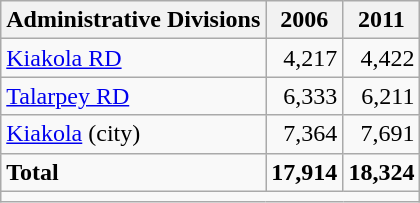<table class="wikitable">
<tr>
<th>Administrative Divisions</th>
<th>2006</th>
<th>2011</th>
</tr>
<tr>
<td><a href='#'>Kiakola RD</a></td>
<td style="text-align: right;">4,217</td>
<td style="text-align: right;">4,422</td>
</tr>
<tr>
<td><a href='#'>Talarpey RD</a></td>
<td style="text-align: right;">6,333</td>
<td style="text-align: right;">6,211</td>
</tr>
<tr>
<td><a href='#'>Kiakola</a> (city)</td>
<td style="text-align: right;">7,364</td>
<td style="text-align: right;">7,691</td>
</tr>
<tr>
<td><strong>Total</strong></td>
<td style="text-align: right;"><strong>17,914</strong></td>
<td style="text-align: right;"><strong>18,324</strong></td>
</tr>
<tr>
<td colspan=3></td>
</tr>
</table>
